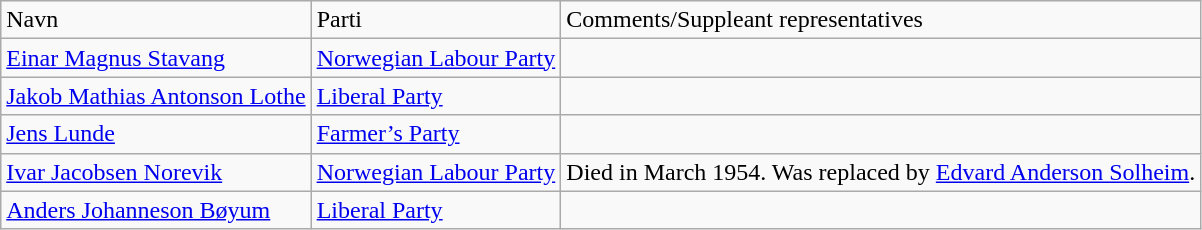<table class="wikitable">
<tr>
<td>Navn</td>
<td>Parti</td>
<td>Comments/Suppleant representatives</td>
</tr>
<tr>
<td><a href='#'>Einar Magnus Stavang</a></td>
<td><a href='#'>Norwegian Labour Party</a></td>
<td></td>
</tr>
<tr>
<td><a href='#'>Jakob Mathias Antonson Lothe</a></td>
<td><a href='#'>Liberal Party</a></td>
<td></td>
</tr>
<tr>
<td><a href='#'>Jens Lunde</a></td>
<td><a href='#'>Farmer’s Party</a></td>
<td></td>
</tr>
<tr>
<td><a href='#'>Ivar Jacobsen Norevik</a></td>
<td><a href='#'>Norwegian Labour Party</a></td>
<td>Died in March 1954. Was replaced by <a href='#'>Edvard Anderson Solheim</a>.</td>
</tr>
<tr>
<td><a href='#'>Anders Johanneson Bøyum</a></td>
<td><a href='#'>Liberal Party</a></td>
<td></td>
</tr>
</table>
